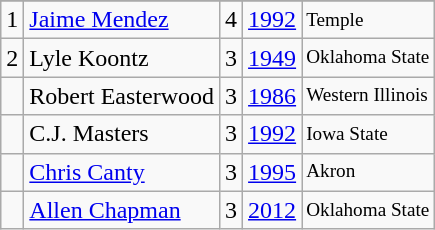<table class="wikitable">
<tr>
</tr>
<tr>
<td>1</td>
<td><a href='#'>Jaime Mendez</a></td>
<td>4</td>
<td><a href='#'>1992</a></td>
<td style="font-size:80%;">Temple</td>
</tr>
<tr>
<td>2</td>
<td>Lyle Koontz</td>
<td>3</td>
<td><a href='#'>1949</a></td>
<td style="font-size:80%;">Oklahoma State</td>
</tr>
<tr>
<td></td>
<td>Robert Easterwood</td>
<td>3</td>
<td><a href='#'>1986</a></td>
<td style="font-size:80%;">Western Illinois</td>
</tr>
<tr>
<td></td>
<td>C.J. Masters</td>
<td>3</td>
<td><a href='#'>1992</a></td>
<td style="font-size:80%;">Iowa State</td>
</tr>
<tr>
<td></td>
<td><a href='#'>Chris Canty</a></td>
<td>3</td>
<td><a href='#'>1995</a></td>
<td style="font-size:80%;">Akron</td>
</tr>
<tr>
<td></td>
<td><a href='#'>Allen Chapman</a></td>
<td>3</td>
<td><a href='#'>2012</a></td>
<td style="font-size:80%;">Oklahoma State</td>
</tr>
</table>
